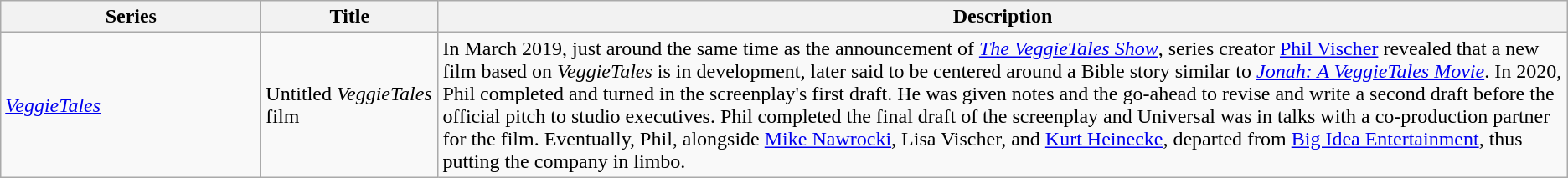<table class="wikitable">
<tr>
<th style="width:150pt;">Series</th>
<th style="width:100pt;">Title</th>
<th>Description</th>
</tr>
<tr>
<td rowspan="1"><em><a href='#'>VeggieTales</a></em></td>
<td>Untitled <em>VeggieTales</em> film</td>
<td>In March 2019, just around the same time as the announcement of <em><a href='#'>The VeggieTales Show</a></em>, series creator <a href='#'>Phil Vischer</a> revealed that a new film based on <em>VeggieTales</em> is in development, later said to be centered around a Bible story similar to <em><a href='#'>Jonah: A VeggieTales Movie</a></em>. In 2020, Phil completed and turned in the screenplay's first draft. He was given notes and the go-ahead to revise and write a second draft before the official pitch to studio executives. Phil completed the final draft of the screenplay and Universal was in talks with a co-production partner for the film. Eventually, Phil, alongside <a href='#'>Mike Nawrocki</a>, Lisa Vischer, and <a href='#'>Kurt Heinecke</a>, departed from <a href='#'>Big Idea Entertainment</a>, thus putting the company in limbo.</td>
</tr>
</table>
